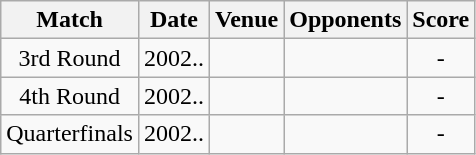<table class="wikitable" style="text-align:center;">
<tr>
<th>Match</th>
<th>Date</th>
<th>Venue</th>
<th>Opponents</th>
<th>Score</th>
</tr>
<tr>
<td>3rd Round</td>
<td>2002..</td>
<td></td>
<td></td>
<td>-</td>
</tr>
<tr>
<td>4th Round</td>
<td>2002..</td>
<td></td>
<td></td>
<td>-</td>
</tr>
<tr>
<td>Quarterfinals</td>
<td>2002..</td>
<td></td>
<td></td>
<td>-</td>
</tr>
</table>
